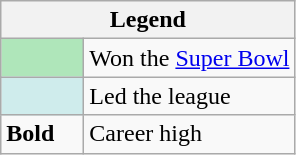<table class="wikitable mw-collapsible">
<tr>
<th colspan="2">Legend</th>
</tr>
<tr>
<td style="background:#afe6ba; width:3em;"></td>
<td>Won the <a href='#'>Super Bowl</a></td>
</tr>
<tr>
<td style="background:#cfecec; width:3em;"></td>
<td>Led the league</td>
</tr>
<tr>
<td><strong>Bold</strong></td>
<td>Career high</td>
</tr>
</table>
